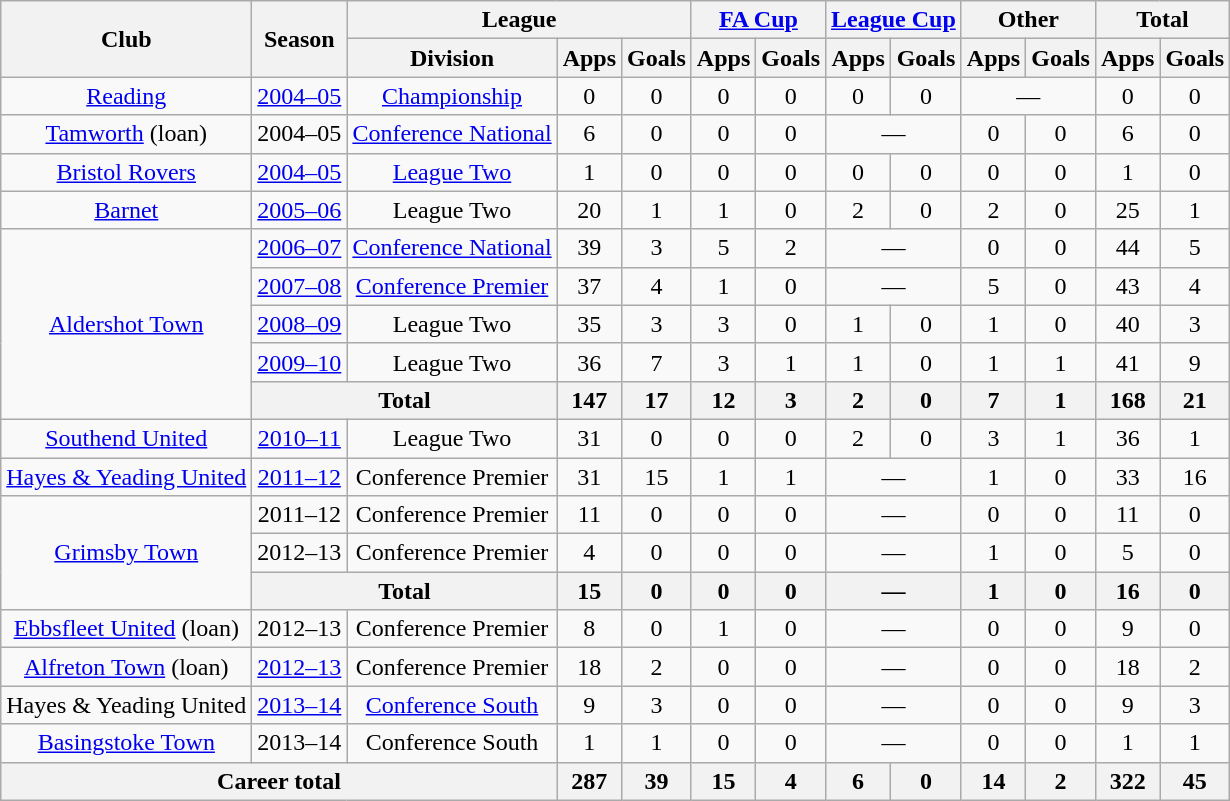<table class="wikitable" style="text-align: center;">
<tr>
<th rowspan=2>Club</th>
<th rowspan=2>Season</th>
<th colspan=3>League</th>
<th colspan=2><a href='#'>FA Cup</a></th>
<th colspan=2><a href='#'>League Cup</a></th>
<th colspan=2>Other</th>
<th colspan=2>Total</th>
</tr>
<tr>
<th>Division</th>
<th>Apps</th>
<th>Goals</th>
<th>Apps</th>
<th>Goals</th>
<th>Apps</th>
<th>Goals</th>
<th>Apps</th>
<th>Goals</th>
<th>Apps</th>
<th>Goals</th>
</tr>
<tr>
<td><a href='#'>Reading</a></td>
<td><a href='#'>2004–05</a></td>
<td><a href='#'>Championship</a></td>
<td>0</td>
<td>0</td>
<td>0</td>
<td>0</td>
<td>0</td>
<td>0</td>
<td colspan=2>—</td>
<td>0</td>
<td>0</td>
</tr>
<tr>
<td><a href='#'>Tamworth</a> (loan)</td>
<td>2004–05</td>
<td><a href='#'>Conference National</a></td>
<td>6</td>
<td>0</td>
<td>0</td>
<td>0</td>
<td colspan=2>—</td>
<td>0</td>
<td>0</td>
<td>6</td>
<td>0</td>
</tr>
<tr>
<td><a href='#'>Bristol Rovers</a></td>
<td><a href='#'>2004–05</a></td>
<td><a href='#'>League Two</a></td>
<td>1</td>
<td>0</td>
<td>0</td>
<td>0</td>
<td>0</td>
<td>0</td>
<td>0</td>
<td>0</td>
<td>1</td>
<td>0</td>
</tr>
<tr>
<td><a href='#'>Barnet</a></td>
<td><a href='#'>2005–06</a></td>
<td>League Two</td>
<td>20</td>
<td>1</td>
<td>1</td>
<td>0</td>
<td>2</td>
<td>0</td>
<td>2</td>
<td>0</td>
<td>25</td>
<td>1</td>
</tr>
<tr>
<td rowspan=5><a href='#'>Aldershot Town</a></td>
<td><a href='#'>2006–07</a></td>
<td><a href='#'>Conference National</a></td>
<td>39</td>
<td>3</td>
<td>5</td>
<td>2</td>
<td colspan=2>—</td>
<td>0</td>
<td>0</td>
<td>44</td>
<td>5</td>
</tr>
<tr>
<td><a href='#'>2007–08</a></td>
<td><a href='#'>Conference Premier</a></td>
<td>37</td>
<td>4</td>
<td>1</td>
<td>0</td>
<td colspan=2>—</td>
<td>5</td>
<td>0</td>
<td>43</td>
<td>4</td>
</tr>
<tr>
<td><a href='#'>2008–09</a></td>
<td>League Two</td>
<td>35</td>
<td>3</td>
<td>3</td>
<td>0</td>
<td>1</td>
<td>0</td>
<td>1</td>
<td>0</td>
<td>40</td>
<td>3</td>
</tr>
<tr>
<td><a href='#'>2009–10</a></td>
<td>League Two</td>
<td>36</td>
<td>7</td>
<td>3</td>
<td>1</td>
<td>1</td>
<td>0</td>
<td>1</td>
<td>1</td>
<td>41</td>
<td>9</td>
</tr>
<tr>
<th colspan=2>Total</th>
<th>147</th>
<th>17</th>
<th>12</th>
<th>3</th>
<th>2</th>
<th>0</th>
<th>7</th>
<th>1</th>
<th>168</th>
<th>21</th>
</tr>
<tr>
<td><a href='#'>Southend United</a></td>
<td><a href='#'>2010–11</a></td>
<td>League Two</td>
<td>31</td>
<td>0</td>
<td>0</td>
<td>0</td>
<td>2</td>
<td>0</td>
<td>3</td>
<td>1</td>
<td>36</td>
<td>1</td>
</tr>
<tr>
<td><a href='#'>Hayes & Yeading United</a></td>
<td><a href='#'>2011–12</a></td>
<td>Conference Premier</td>
<td>31</td>
<td>15</td>
<td>1</td>
<td>1</td>
<td colspan=2>—</td>
<td>1</td>
<td>0</td>
<td>33</td>
<td>16</td>
</tr>
<tr>
<td rowspan=3><a href='#'>Grimsby Town</a></td>
<td>2011–12</td>
<td>Conference Premier</td>
<td>11</td>
<td>0</td>
<td>0</td>
<td>0</td>
<td colspan=2>—</td>
<td>0</td>
<td>0</td>
<td>11</td>
<td>0</td>
</tr>
<tr>
<td>2012–13</td>
<td>Conference Premier</td>
<td>4</td>
<td>0</td>
<td>0</td>
<td>0</td>
<td colspan=2>—</td>
<td>1</td>
<td>0</td>
<td>5</td>
<td>0</td>
</tr>
<tr>
<th colspan=2>Total</th>
<th>15</th>
<th>0</th>
<th>0</th>
<th>0</th>
<th colspan=2>—</th>
<th>1</th>
<th>0</th>
<th>16</th>
<th>0</th>
</tr>
<tr>
<td><a href='#'>Ebbsfleet United</a> (loan)</td>
<td>2012–13</td>
<td>Conference Premier</td>
<td>8</td>
<td>0</td>
<td>1</td>
<td>0</td>
<td colspan=2>—</td>
<td>0</td>
<td>0</td>
<td>9</td>
<td>0</td>
</tr>
<tr>
<td><a href='#'>Alfreton Town</a> (loan)</td>
<td><a href='#'>2012–13</a></td>
<td>Conference Premier</td>
<td>18</td>
<td>2</td>
<td>0</td>
<td>0</td>
<td colspan=2>—</td>
<td>0</td>
<td>0</td>
<td>18</td>
<td>2</td>
</tr>
<tr>
<td>Hayes & Yeading United</td>
<td><a href='#'>2013–14</a></td>
<td><a href='#'>Conference South</a></td>
<td>9</td>
<td>3</td>
<td>0</td>
<td>0</td>
<td colspan=2>—</td>
<td>0</td>
<td>0</td>
<td>9</td>
<td>3</td>
</tr>
<tr>
<td><a href='#'>Basingstoke Town</a></td>
<td>2013–14</td>
<td>Conference South</td>
<td>1</td>
<td>1</td>
<td>0</td>
<td>0</td>
<td colspan=2>—</td>
<td>0</td>
<td>0</td>
<td>1</td>
<td>1</td>
</tr>
<tr>
<th colspan=3>Career total</th>
<th>287</th>
<th>39</th>
<th>15</th>
<th>4</th>
<th>6</th>
<th>0</th>
<th>14</th>
<th>2</th>
<th>322</th>
<th>45</th>
</tr>
</table>
